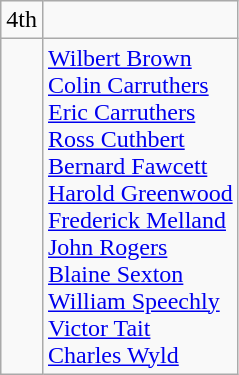<table class="wikitable" style="text-align:center">
<tr>
<td>4th</td>
<td align=left></td>
</tr>
<tr>
<td></td>
<td align=left><a href='#'>Wilbert Brown</a><br><a href='#'>Colin Carruthers</a><br><a href='#'>Eric Carruthers</a><br><a href='#'>Ross Cuthbert</a><br><a href='#'>Bernard Fawcett</a><br><a href='#'>Harold Greenwood</a><br><a href='#'>Frederick Melland</a><br><a href='#'>John Rogers</a><br><a href='#'>Blaine Sexton</a><br><a href='#'>William Speechly</a><br><a href='#'>Victor Tait</a><br><a href='#'>Charles Wyld</a></td>
</tr>
</table>
